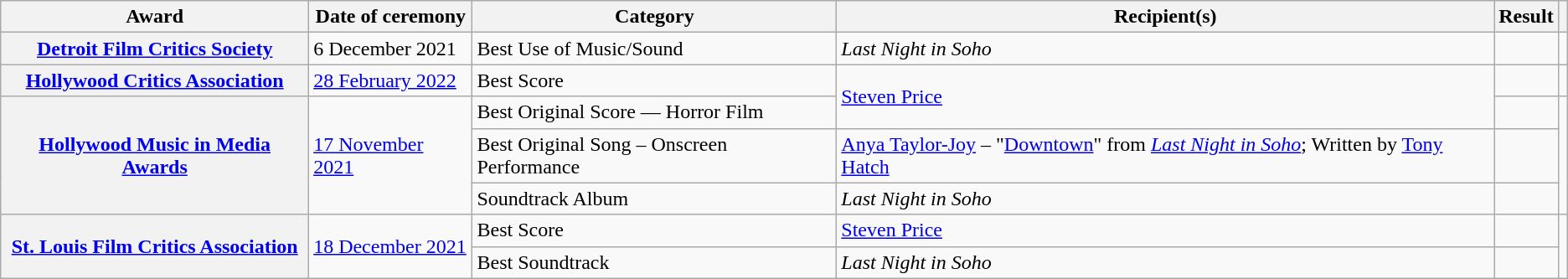<table class="wikitable plainrowheaders sortable">
<tr>
<th scope="col">Award</th>
<th scope="col">Date of ceremony</th>
<th scope="col">Category</th>
<th scope="col">Recipient(s)</th>
<th scope="col">Result</th>
<th scope="col" class="unsortable"></th>
</tr>
<tr>
<th scope="row"><a href='#'>Detroit Film Critics Society</a></th>
<td>6 December 2021</td>
<td>Best Use of Music/Sound</td>
<td><em>Last Night in Soho</em></td>
<td></td>
<td align="center"></td>
</tr>
<tr>
<th scope="row"><a href='#'>Hollywood Critics Association</a></th>
<td><a href='#'>28 February 2022</a></td>
<td>Best Score</td>
<td rowspan="2"><a href='#'>Steven Price</a></td>
<td></td>
<td align="center"></td>
</tr>
<tr>
<th rowspan="3"  scope="row"><a href='#'>Hollywood Music in Media Awards</a></th>
<td rowspan="3"><a href='#'>17 November 2021</a></td>
<td>Best Original Score — Horror Film</td>
<td></td>
<td rowspan="3" align="center"><br></td>
</tr>
<tr>
<td>Best Original Song – Onscreen Performance</td>
<td><a href='#'>Anya Taylor-Joy</a> – "<a href='#'>Downtown</a>" from <em><a href='#'>Last Night in Soho</a></em>; Written by <a href='#'>Tony Hatch</a></td>
<td></td>
</tr>
<tr>
<td>Soundtrack Album</td>
<td><em>Last Night in Soho</em></td>
<td></td>
</tr>
<tr>
<th rowspan="2" scope="row"><a href='#'>St. Louis Film Critics Association</a></th>
<td rowspan="2"><a href='#'>18 December 2021</a></td>
<td>Best Score</td>
<td><a href='#'>Steven Price</a></td>
<td></td>
<td rowspan="2" align="center"><br></td>
</tr>
<tr>
<td>Best Soundtrack</td>
<td><em>Last Night in Soho</em></td>
<td></td>
</tr>
</table>
